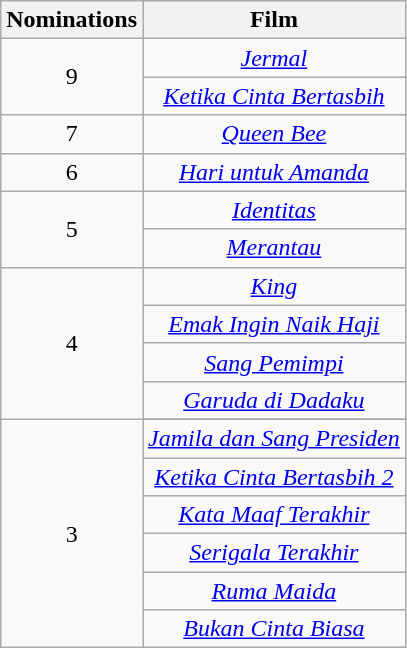<table class="wikitable">
<tr>
<th>Nominations</th>
<th>Film</th>
</tr>
<tr>
<td style="text-align:center" rowspan= "2">9</td>
<td style="text-align:center"><em><a href='#'>Jermal</a></em></td>
</tr>
<tr>
<td style="text-align:center"><em><a href='#'>Ketika Cinta Bertasbih</a></em></td>
</tr>
<tr>
<td style="text-align:center">7</td>
<td style="text-align:center"><em><a href='#'>Queen Bee</a></em></td>
</tr>
<tr>
<td style="text-align:center">6</td>
<td style="text-align:center"><em><a href='#'>Hari untuk Amanda</a></em></td>
</tr>
<tr>
<td style="text-align:center" rowspan= "2">5</td>
<td style="text-align:center"><em><a href='#'>Identitas</a></em></td>
</tr>
<tr>
<td style="text-align:center"><em><a href='#'>Merantau</a></em></td>
</tr>
<tr>
<td style="text-align:center" rowspan= "4">4</td>
<td style="text-align:center"><em><a href='#'>King</a></em></td>
</tr>
<tr>
<td style="text-align:center"><em><a href='#'>Emak Ingin Naik Haji</a></em></td>
</tr>
<tr>
<td style="text-align:center"><em><a href='#'>Sang Pemimpi</a></em></td>
</tr>
<tr>
<td style="text-align:center"><em><a href='#'>Garuda di Dadaku</a></em></td>
</tr>
<tr>
<td style="text-align:center" rowspan= "7">3</td>
</tr>
<tr>
<td style="text-align:center"><em><a href='#'>Jamila dan Sang Presiden</a></em></td>
</tr>
<tr>
<td style="text-align:center"><em><a href='#'>Ketika Cinta Bertasbih 2</a></em></td>
</tr>
<tr>
<td style="text-align:center"><em><a href='#'>Kata Maaf Terakhir</a></em></td>
</tr>
<tr>
<td style="text-align:center"><em><a href='#'>Serigala Terakhir</a></em></td>
</tr>
<tr>
<td style="text-align:center"><em><a href='#'>Ruma Maida</a></em></td>
</tr>
<tr>
<td style="text-align:center"><em><a href='#'>Bukan Cinta Biasa</a></em></td>
</tr>
</table>
